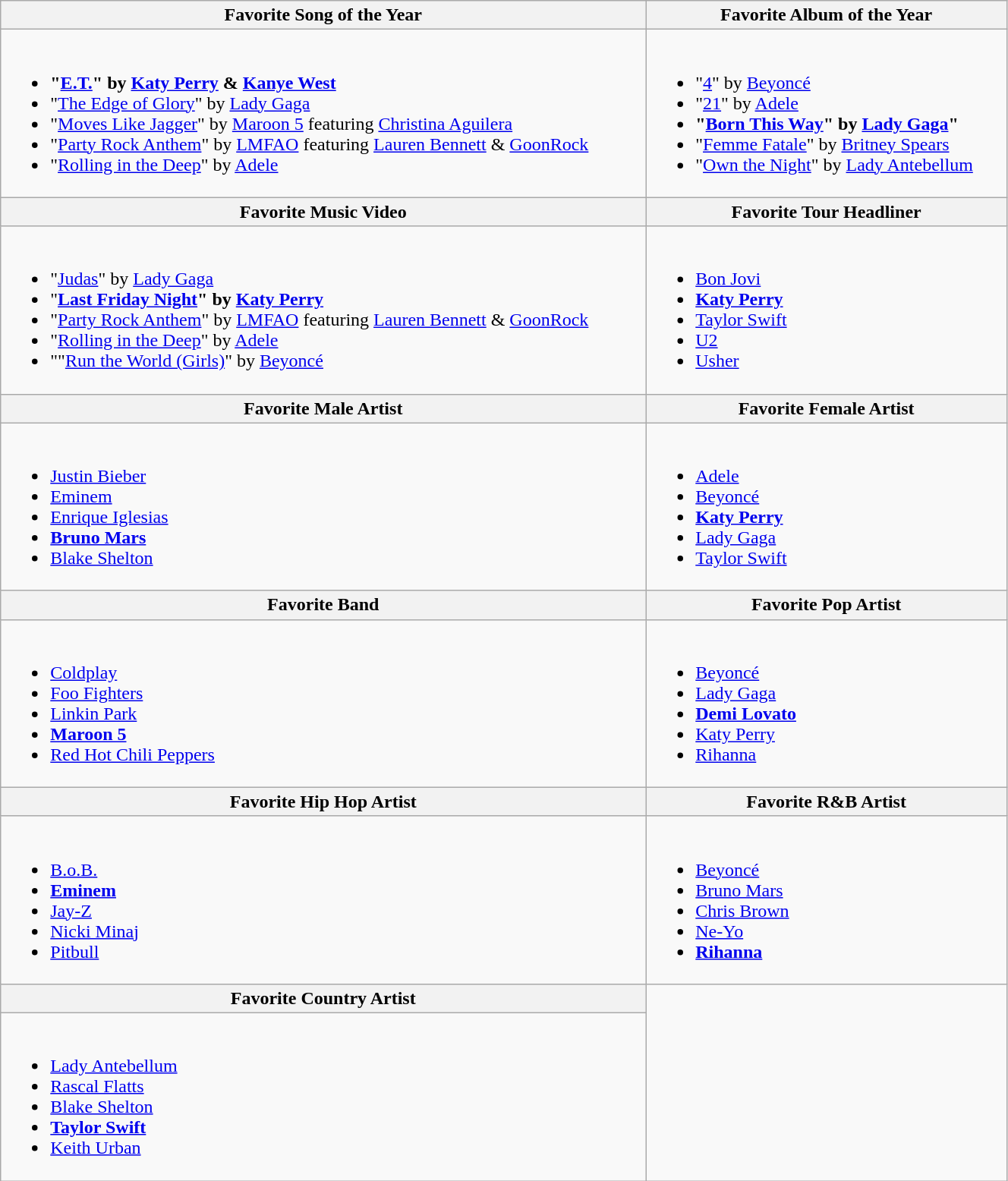<table class="wikitable" width=70%>
<tr>
<th>Favorite Song of the Year</th>
<th>Favorite Album of the Year</th>
</tr>
<tr>
<td valign="top"><br><ul><li><strong>"<a href='#'>E.T.</a>" by <a href='#'>Katy Perry</a> & <a href='#'>Kanye West</a></strong></li><li>"<a href='#'>The Edge of Glory</a>" by <a href='#'>Lady Gaga</a></li><li>"<a href='#'>Moves Like Jagger</a>" by <a href='#'>Maroon 5</a> featuring <a href='#'>Christina Aguilera</a></li><li>"<a href='#'>Party Rock Anthem</a>" by <a href='#'>LMFAO</a> featuring <a href='#'>Lauren Bennett</a> & <a href='#'>GoonRock</a></li><li>"<a href='#'>Rolling in the Deep</a>" by <a href='#'>Adele</a></li></ul></td>
<td valign="top"><br><ul><li>"<a href='#'>4</a>" by <a href='#'>Beyoncé</a></li><li>"<a href='#'>21</a>" by <a href='#'>Adele</a></li><li><strong>"<a href='#'>Born This Way</a>" by <a href='#'>Lady Gaga</a>"</strong></li><li>"<a href='#'>Femme Fatale</a>" by <a href='#'>Britney Spears</a></li><li>"<a href='#'>Own the Night</a>" by <a href='#'>Lady Antebellum</a></li></ul></td>
</tr>
<tr>
<th>Favorite Music Video</th>
<th>Favorite Tour Headliner</th>
</tr>
<tr>
<td valign="top"><br><ul><li>"<a href='#'>Judas</a>" by <a href='#'>Lady Gaga</a></li><li>"<strong><a href='#'>Last Friday Night</a>" by <a href='#'>Katy Perry</a></strong></li><li>"<a href='#'>Party Rock Anthem</a>" by <a href='#'>LMFAO</a> featuring <a href='#'>Lauren Bennett</a> & <a href='#'>GoonRock</a></li><li>"<a href='#'>Rolling in the Deep</a>" by <a href='#'>Adele</a></li><li>""<a href='#'>Run the World (Girls)</a>" by <a href='#'>Beyoncé</a></li></ul></td>
<td valign="top"><br><ul><li><a href='#'>Bon Jovi</a></li><li><strong><a href='#'>Katy Perry</a></strong></li><li><a href='#'>Taylor Swift</a></li><li><a href='#'>U2</a></li><li><a href='#'>Usher</a></li></ul></td>
</tr>
<tr>
<th>Favorite Male Artist</th>
<th>Favorite Female Artist</th>
</tr>
<tr>
<td valign="top"><br><ul><li><a href='#'>Justin Bieber</a></li><li><a href='#'>Eminem</a></li><li><a href='#'>Enrique Iglesias</a></li><li><strong><a href='#'>Bruno Mars</a></strong></li><li><a href='#'>Blake Shelton</a></li></ul></td>
<td valign="top"><br><ul><li><a href='#'>Adele</a></li><li><a href='#'>Beyoncé</a></li><li><strong><a href='#'>Katy Perry</a></strong></li><li><a href='#'>Lady Gaga</a></li><li><a href='#'>Taylor Swift</a></li></ul></td>
</tr>
<tr>
<th>Favorite Band</th>
<th>Favorite Pop Artist</th>
</tr>
<tr>
<td valign="top"><br><ul><li><a href='#'>Coldplay</a></li><li><a href='#'>Foo Fighters</a></li><li><a href='#'>Linkin Park</a></li><li><strong><a href='#'>Maroon 5</a></strong></li><li><a href='#'>Red Hot Chili Peppers</a></li></ul></td>
<td valign="top"><br><ul><li><a href='#'>Beyoncé</a></li><li><a href='#'>Lady Gaga</a></li><li><strong><a href='#'>Demi Lovato</a></strong></li><li><a href='#'>Katy Perry</a></li><li><a href='#'>Rihanna</a></li></ul></td>
</tr>
<tr>
<th>Favorite Hip Hop Artist</th>
<th>Favorite R&B Artist</th>
</tr>
<tr>
<td valign="top"><br><ul><li><a href='#'>B.o.B.</a></li><li><strong><a href='#'>Eminem</a></strong></li><li><a href='#'>Jay-Z</a></li><li><a href='#'>Nicki Minaj</a></li><li><a href='#'>Pitbull</a></li></ul></td>
<td valign="top"><br><ul><li><a href='#'>Beyoncé</a></li><li><a href='#'>Bruno Mars</a></li><li><a href='#'>Chris Brown</a></li><li><a href='#'>Ne-Yo</a></li><li><strong><a href='#'>Rihanna</a></strong></li></ul></td>
</tr>
<tr>
<th>Favorite Country Artist</th>
</tr>
<tr>
<td valign="top"><br><ul><li><a href='#'>Lady Antebellum</a></li><li><a href='#'>Rascal Flatts</a></li><li><a href='#'>Blake Shelton</a></li><li><strong><a href='#'>Taylor Swift</a></strong></li><li><a href='#'>Keith Urban</a></li></ul></td>
</tr>
</table>
